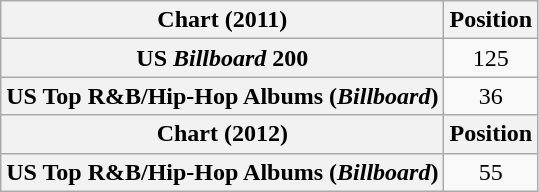<table class="wikitable plainrowheaders" style="text-align:center">
<tr>
<th scope="col">Chart (2011)</th>
<th scope="col">Position</th>
</tr>
<tr>
<th scope="row">US <em>Billboard</em> 200</th>
<td>125</td>
</tr>
<tr>
<th scope="row">US Top R&B/Hip-Hop Albums (<em>Billboard</em>)</th>
<td>36</td>
</tr>
<tr>
<th scope="col">Chart (2012)</th>
<th scope="col">Position</th>
</tr>
<tr>
<th scope="row">US Top R&B/Hip-Hop Albums (<em>Billboard</em>)</th>
<td>55</td>
</tr>
</table>
